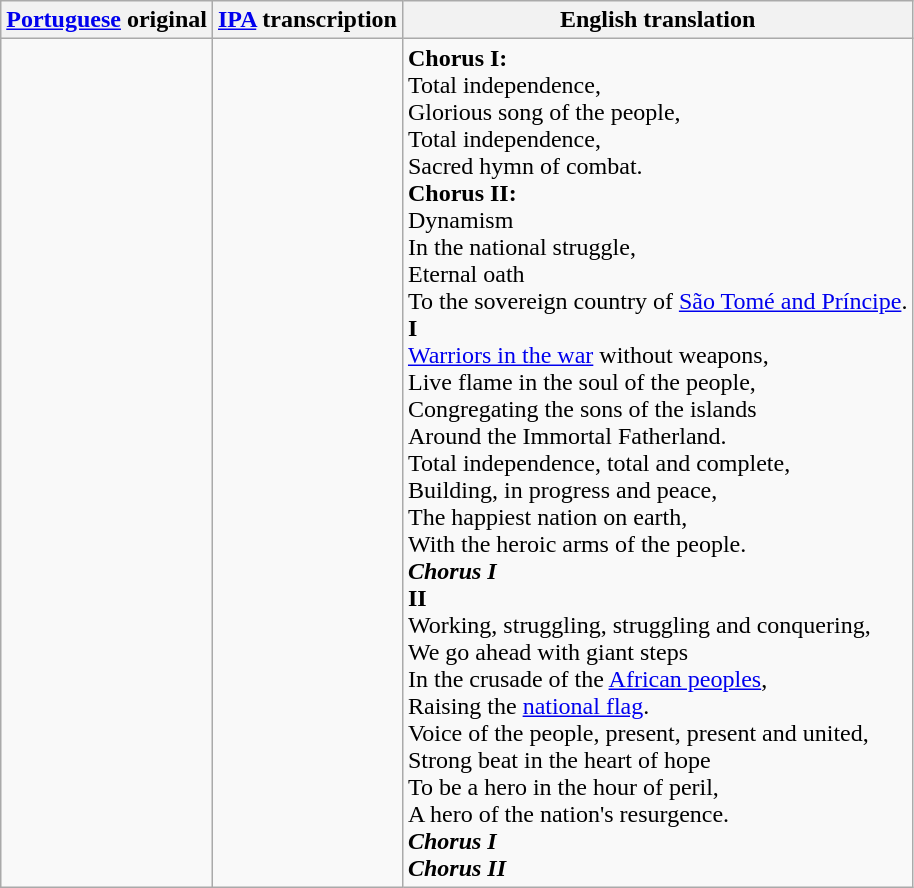<table class="wikitable">
<tr>
<th><a href='#'>Portuguese</a> original</th>
<th><a href='#'>IPA</a> transcription</th>
<th>English  translation</th>
</tr>
<tr style="vertical-align:top; white-space:nowrap;">
<td></td>
<td></td>
<td><strong>Chorus I:</strong><br>Total independence,<br>Glorious song of the people,<br>Total independence,<br>Sacred hymn of combat.<br><strong>Chorus II:</strong><br>Dynamism<br>In the national struggle,<br>Eternal oath<br>To the sovereign country of <a href='#'>São Tomé and Príncipe</a>.<br><strong>I</strong><br><a href='#'>Warriors in the war</a> without weapons,<br>Live flame in the soul of the people,<br>Congregating the sons of the islands<br>Around the Immortal Fatherland.<br>Total independence, total and complete,<br>Building, in progress and peace,<br>The happiest nation on earth,<br>With the heroic arms of the people.<br><strong><em>Chorus I</em></strong><br><strong>II</strong><br>Working, struggling, struggling and conquering,<br>We go ahead with giant steps<br>In the crusade of the <a href='#'>African peoples</a>,<br>Raising the <a href='#'>national flag</a>.<br>Voice of the people, present, present and united,<br>Strong beat in the heart of hope<br>To be a hero in the hour of peril,<br>A hero of the nation's resurgence.<br><strong><em>Chorus I</em></strong><br><strong><em>Chorus II</em></strong></td>
</tr>
</table>
